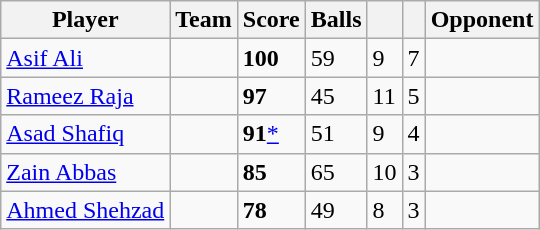<table class="wikitable">
<tr>
<th>Player</th>
<th>Team</th>
<th>Score</th>
<th>Balls</th>
<th></th>
<th></th>
<th>Opponent</th>
</tr>
<tr>
<td><a href='#'>Asif Ali</a></td>
<td></td>
<td><strong>100</strong></td>
<td>59</td>
<td>9</td>
<td>7</td>
<td></td>
</tr>
<tr>
<td><a href='#'>Rameez Raja</a></td>
<td></td>
<td><strong>97</strong></td>
<td>45</td>
<td>11</td>
<td>5</td>
<td></td>
</tr>
<tr>
<td><a href='#'>Asad Shafiq</a></td>
<td></td>
<td><strong>91</strong><a href='#'>*</a></td>
<td>51</td>
<td>9</td>
<td>4</td>
<td></td>
</tr>
<tr>
<td><a href='#'>Zain Abbas</a></td>
<td></td>
<td><strong>85</strong></td>
<td>65</td>
<td>10</td>
<td>3</td>
<td></td>
</tr>
<tr>
<td><a href='#'>Ahmed Shehzad</a></td>
<td></td>
<td><strong>78</strong></td>
<td>49</td>
<td>8</td>
<td>3</td>
<td></td>
</tr>
</table>
